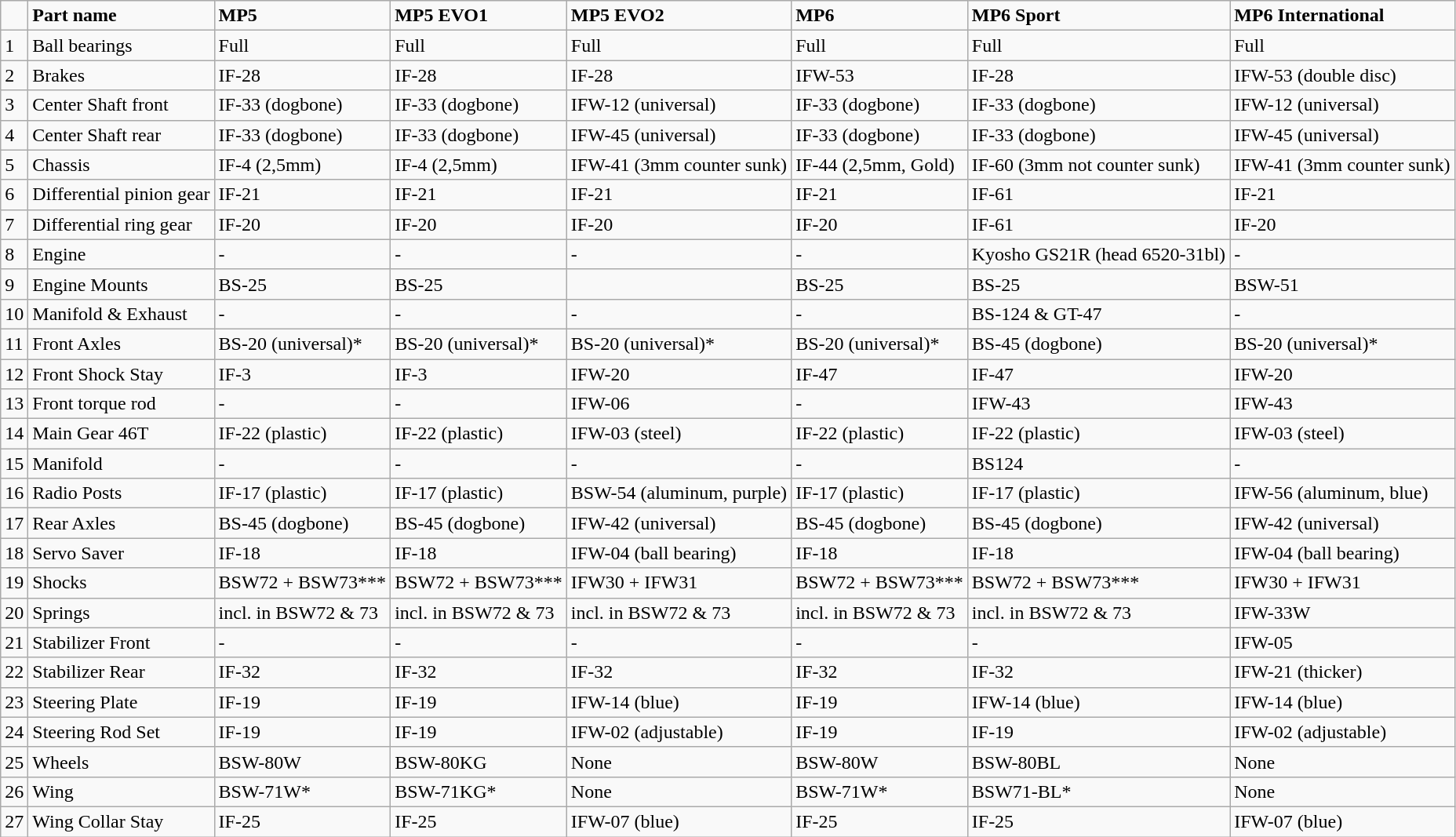<table class="wikitable">
<tr>
<td> </td>
<td><strong>Part name</strong></td>
<td><strong>MP5</strong></td>
<td><strong>MP5 EVO1</strong></td>
<td><strong>MP5 EVO2</strong></td>
<td><strong>MP6</strong></td>
<td><strong>MP6 Sport</strong></td>
<td><strong>MP6 International</strong></td>
</tr>
<tr>
<td>1</td>
<td>Ball  bearings</td>
<td>Full</td>
<td>Full</td>
<td>Full</td>
<td>Full</td>
<td>Full</td>
<td>Full</td>
</tr>
<tr>
<td>2</td>
<td>Brakes</td>
<td>IF-28</td>
<td>IF-28</td>
<td>IF-28</td>
<td>IFW-53</td>
<td>IF-28</td>
<td>IFW-53 (double disc)</td>
</tr>
<tr>
<td>3</td>
<td>Center  Shaft front</td>
<td>IF-33 (dogbone)</td>
<td>IF-33 (dogbone)</td>
<td>IFW-12 (universal)</td>
<td>IF-33 (dogbone)</td>
<td>IF-33 (dogbone)</td>
<td>IFW-12 (universal)</td>
</tr>
<tr>
<td>4</td>
<td>Center  Shaft rear</td>
<td>IF-33 (dogbone)</td>
<td>IF-33 (dogbone)</td>
<td>IFW-45 (universal)</td>
<td>IF-33 (dogbone)</td>
<td>IF-33 (dogbone)</td>
<td>IFW-45 (universal)</td>
</tr>
<tr>
<td>5</td>
<td>Chassis</td>
<td>IF-4 (2,5mm)</td>
<td>IF-4 (2,5mm)</td>
<td>IFW-41 (3mm counter sunk)</td>
<td>IF-44 (2,5mm, Gold)</td>
<td>IF-60 (3mm not counter sunk)</td>
<td>IFW-41 (3mm counter sunk)</td>
</tr>
<tr>
<td>6</td>
<td>Differential  pinion gear</td>
<td>IF-21</td>
<td>IF-21</td>
<td>IF-21</td>
<td>IF-21</td>
<td>IF-61</td>
<td>IF-21</td>
</tr>
<tr>
<td>7</td>
<td>Differential  ring gear</td>
<td>IF-20</td>
<td>IF-20</td>
<td>IF-20</td>
<td>IF-20</td>
<td>IF-61</td>
<td>IF-20</td>
</tr>
<tr>
<td>8</td>
<td>Engine</td>
<td>-</td>
<td>-</td>
<td>-</td>
<td>-</td>
<td>Kyosho GS21R (head 6520-31bl)</td>
<td>-</td>
</tr>
<tr>
<td>9</td>
<td>Engine Mounts</td>
<td>BS-25</td>
<td>BS-25</td>
<td></td>
<td>BS-25</td>
<td>BS-25</td>
<td>BSW-51</td>
</tr>
<tr>
<td>10</td>
<td>Manifold & Exhaust</td>
<td>-</td>
<td>-</td>
<td>-</td>
<td>-</td>
<td>BS-124 & GT-47</td>
<td>-</td>
</tr>
<tr>
<td>11</td>
<td>Front  Axles</td>
<td>BS-20 (universal)*</td>
<td>BS-20 (universal)*</td>
<td>BS-20 (universal)*</td>
<td>BS-20 (universal)*</td>
<td>BS-45 (dogbone)</td>
<td>BS-20 (universal)*</td>
</tr>
<tr>
<td>12</td>
<td>Front  Shock Stay</td>
<td>IF-3</td>
<td>IF-3</td>
<td>IFW-20</td>
<td>IF-47</td>
<td>IF-47</td>
<td>IFW-20</td>
</tr>
<tr>
<td>13</td>
<td>Front  torque rod</td>
<td>-</td>
<td>-</td>
<td>IFW-06</td>
<td>-</td>
<td>IFW-43</td>
<td>IFW-43</td>
</tr>
<tr>
<td>14</td>
<td>Main  Gear 46T</td>
<td>IF-22 (plastic)</td>
<td>IF-22 (plastic)</td>
<td>IFW-03 (steel)</td>
<td>IF-22 (plastic)</td>
<td>IF-22 (plastic)</td>
<td>IFW-03 (steel)</td>
</tr>
<tr>
<td>15</td>
<td>Manifold</td>
<td>-</td>
<td>-</td>
<td>-</td>
<td>-</td>
<td>BS124</td>
<td>-</td>
</tr>
<tr>
<td>16</td>
<td>Radio Posts</td>
<td>IF-17 (plastic)</td>
<td>IF-17 (plastic)</td>
<td>BSW-54 (aluminum, purple)</td>
<td>IF-17 (plastic)</td>
<td>IF-17 (plastic)</td>
<td>IFW-56 (aluminum, blue)</td>
</tr>
<tr>
<td>17</td>
<td>Rear  Axles</td>
<td>BS-45 (dogbone)</td>
<td>BS-45 (dogbone)</td>
<td>IFW-42 (universal)</td>
<td>BS-45 (dogbone)</td>
<td>BS-45 (dogbone)</td>
<td>IFW-42 (universal)</td>
</tr>
<tr>
<td>18</td>
<td>Servo  Saver</td>
<td>IF-18</td>
<td>IF-18</td>
<td>IFW-04 (ball bearing)</td>
<td>IF-18</td>
<td>IF-18</td>
<td>IFW-04 (ball bearing)</td>
</tr>
<tr>
<td>19</td>
<td>Shocks</td>
<td>BSW72 + BSW73***</td>
<td>BSW72 + BSW73***</td>
<td>IFW30 + IFW31</td>
<td>BSW72 + BSW73***</td>
<td>BSW72 + BSW73***</td>
<td>IFW30 + IFW31</td>
</tr>
<tr>
<td>20</td>
<td>Springs</td>
<td>incl. in BSW72 & 73</td>
<td>incl. in BSW72 & 73</td>
<td>incl. in BSW72 & 73</td>
<td>incl. in BSW72 & 73</td>
<td>incl. in BSW72 & 73</td>
<td>IFW-33W</td>
</tr>
<tr>
<td>21</td>
<td>Stabilizer  Front</td>
<td>-</td>
<td>-</td>
<td>-</td>
<td>-</td>
<td>-</td>
<td>IFW-05</td>
</tr>
<tr>
<td>22</td>
<td>Stabilizer  Rear</td>
<td>IF-32</td>
<td>IF-32</td>
<td>IF-32</td>
<td>IF-32</td>
<td>IF-32</td>
<td>IFW-21 (thicker)</td>
</tr>
<tr>
<td>23</td>
<td>Steering  Plate</td>
<td>IF-19</td>
<td>IF-19</td>
<td>IFW-14 (blue)</td>
<td>IF-19</td>
<td>IFW-14 (blue)</td>
<td>IFW-14 (blue)</td>
</tr>
<tr>
<td>24</td>
<td>Steering  Rod Set</td>
<td>IF-19</td>
<td>IF-19</td>
<td>IFW-02 (adjustable)</td>
<td>IF-19</td>
<td>IF-19</td>
<td>IFW-02 (adjustable)</td>
</tr>
<tr>
<td>25</td>
<td>Wheels</td>
<td>BSW-80W</td>
<td>BSW-80KG</td>
<td>None</td>
<td>BSW-80W</td>
<td>BSW-80BL</td>
<td>None</td>
</tr>
<tr>
<td>26</td>
<td>Wing</td>
<td>BSW-71W*</td>
<td>BSW-71KG*</td>
<td>None</td>
<td>BSW-71W*</td>
<td>BSW71-BL*</td>
<td>None</td>
</tr>
<tr>
<td>27</td>
<td>Wing  Collar Stay</td>
<td>IF-25</td>
<td>IF-25</td>
<td>IFW-07 (blue)</td>
<td>IF-25</td>
<td>IF-25</td>
<td>IFW-07 (blue)</td>
</tr>
</table>
